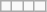<table class="wikitable" align="left">
<tr>
<td></td>
<td></td>
<td></td>
<td></td>
</tr>
</table>
